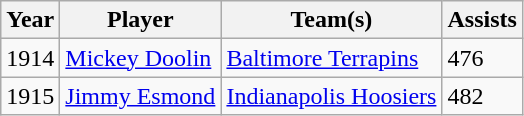<table class="wikitable sortable">
<tr>
<th>Year</th>
<th>Player</th>
<th>Team(s)</th>
<th>Assists</th>
</tr>
<tr>
<td>1914</td>
<td><a href='#'>Mickey Doolin</a></td>
<td><a href='#'>Baltimore Terrapins</a></td>
<td>476</td>
</tr>
<tr>
<td>1915</td>
<td><a href='#'>Jimmy Esmond</a></td>
<td><a href='#'>Indianapolis Hoosiers</a></td>
<td>482</td>
</tr>
</table>
